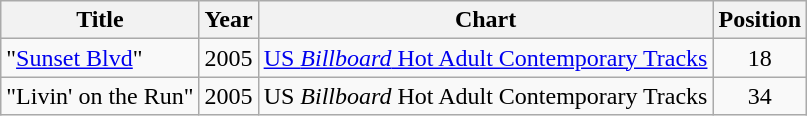<table class="wikitable">
<tr>
<th>Title</th>
<th>Year</th>
<th>Chart</th>
<th>Position</th>
</tr>
<tr>
<td>"<a href='#'>Sunset Blvd</a>"</td>
<td>2005</td>
<td align="left"><a href='#'>US <em>Billboard</em> Hot Adult Contemporary Tracks</a></td>
<td align="center">18 </td>
</tr>
<tr>
<td>"Livin' on the Run"</td>
<td>2005</td>
<td align="left">US <em>Billboard</em> Hot Adult Contemporary Tracks</td>
<td align="center">34</td>
</tr>
</table>
